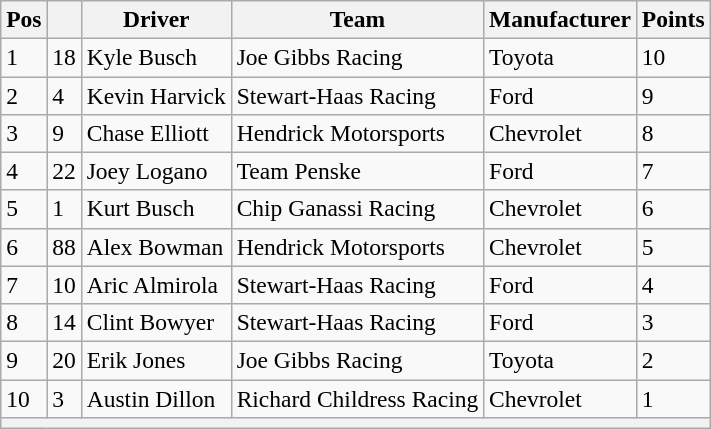<table class="wikitable" style="font-size:98%">
<tr>
<th>Pos</th>
<th></th>
<th>Driver</th>
<th>Team</th>
<th>Manufacturer</th>
<th>Points</th>
</tr>
<tr>
<td>1</td>
<td>18</td>
<td>Kyle Busch</td>
<td>Joe Gibbs Racing</td>
<td>Toyota</td>
<td>10</td>
</tr>
<tr>
<td>2</td>
<td>4</td>
<td>Kevin Harvick</td>
<td>Stewart-Haas Racing</td>
<td>Ford</td>
<td>9</td>
</tr>
<tr>
<td>3</td>
<td>9</td>
<td>Chase Elliott</td>
<td>Hendrick Motorsports</td>
<td>Chevrolet</td>
<td>8</td>
</tr>
<tr>
<td>4</td>
<td>22</td>
<td>Joey Logano</td>
<td>Team Penske</td>
<td>Ford</td>
<td>7</td>
</tr>
<tr>
<td>5</td>
<td>1</td>
<td>Kurt Busch</td>
<td>Chip Ganassi Racing</td>
<td>Chevrolet</td>
<td>6</td>
</tr>
<tr>
<td>6</td>
<td>88</td>
<td>Alex Bowman</td>
<td>Hendrick Motorsports</td>
<td>Chevrolet</td>
<td>5</td>
</tr>
<tr>
<td>7</td>
<td>10</td>
<td>Aric Almirola</td>
<td>Stewart-Haas Racing</td>
<td>Ford</td>
<td>4</td>
</tr>
<tr>
<td>8</td>
<td>14</td>
<td>Clint Bowyer</td>
<td>Stewart-Haas Racing</td>
<td>Ford</td>
<td>3</td>
</tr>
<tr>
<td>9</td>
<td>20</td>
<td>Erik Jones</td>
<td>Joe Gibbs Racing</td>
<td>Toyota</td>
<td>2</td>
</tr>
<tr>
<td>10</td>
<td>3</td>
<td>Austin Dillon</td>
<td>Richard Childress Racing</td>
<td>Chevrolet</td>
<td>1</td>
</tr>
<tr>
<th colspan="6"></th>
</tr>
</table>
